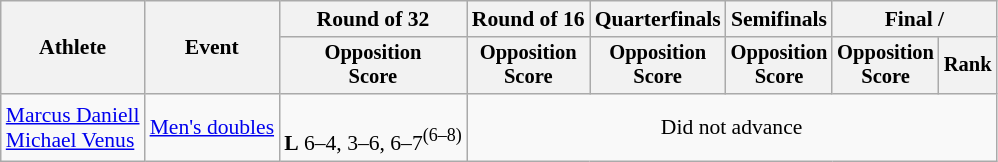<table class=wikitable style="font-size:90%">
<tr>
<th rowspan="2">Athlete</th>
<th rowspan="2">Event</th>
<th>Round of 32</th>
<th>Round of 16</th>
<th>Quarterfinals</th>
<th>Semifinals</th>
<th colspan=2>Final / </th>
</tr>
<tr style="font-size:95%">
<th>Opposition<br>Score</th>
<th>Opposition<br>Score</th>
<th>Opposition<br>Score</th>
<th>Opposition<br>Score</th>
<th>Opposition<br>Score</th>
<th>Rank</th>
</tr>
<tr align=center>
<td align=left><a href='#'>Marcus Daniell</a><br><a href='#'>Michael Venus</a></td>
<td align=left><a href='#'>Men's doubles</a></td>
<td><br><strong>L</strong> 6–4, 3–6, 6–7<sup>(6–8)</sup></td>
<td colspan=5>Did not advance</td>
</tr>
</table>
